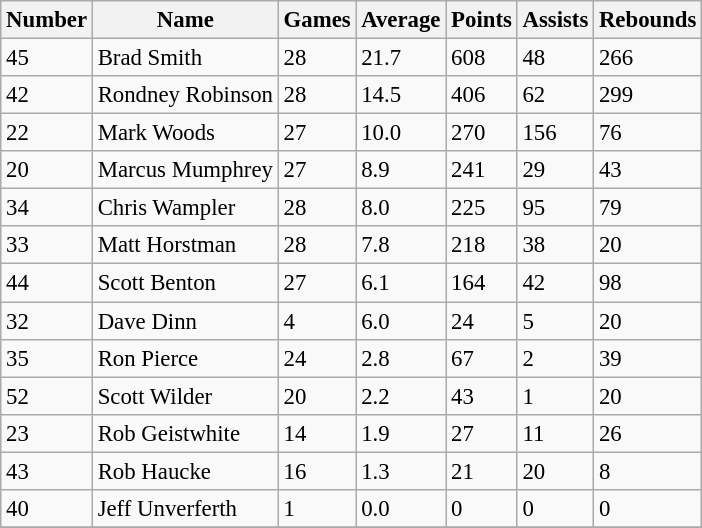<table class="wikitable" style="font-size: 95%;">
<tr>
<th>Number</th>
<th>Name</th>
<th>Games</th>
<th>Average</th>
<th>Points</th>
<th>Assists</th>
<th>Rebounds</th>
</tr>
<tr>
<td>45</td>
<td>Brad Smith</td>
<td>28</td>
<td>21.7</td>
<td>608</td>
<td>48</td>
<td>266</td>
</tr>
<tr>
<td>42</td>
<td>Rondney Robinson</td>
<td>28</td>
<td>14.5</td>
<td>406</td>
<td>62</td>
<td>299</td>
</tr>
<tr>
<td>22</td>
<td>Mark Woods</td>
<td>27</td>
<td>10.0</td>
<td>270</td>
<td>156</td>
<td>76</td>
</tr>
<tr>
<td>20</td>
<td>Marcus Mumphrey</td>
<td>27</td>
<td>8.9</td>
<td>241</td>
<td>29</td>
<td>43</td>
</tr>
<tr>
<td>34</td>
<td>Chris Wampler</td>
<td>28</td>
<td>8.0</td>
<td>225</td>
<td>95</td>
<td>79</td>
</tr>
<tr>
<td>33</td>
<td>Matt Horstman</td>
<td>28</td>
<td>7.8</td>
<td>218</td>
<td>38</td>
<td>20</td>
</tr>
<tr>
<td>44</td>
<td>Scott Benton</td>
<td>27</td>
<td>6.1</td>
<td>164</td>
<td>42</td>
<td>98</td>
</tr>
<tr>
<td>32</td>
<td>Dave Dinn</td>
<td>4</td>
<td>6.0</td>
<td>24</td>
<td>5</td>
<td>20</td>
</tr>
<tr>
<td>35</td>
<td>Ron Pierce</td>
<td>24</td>
<td>2.8</td>
<td>67</td>
<td>2</td>
<td>39</td>
</tr>
<tr>
<td>52</td>
<td>Scott Wilder</td>
<td>20</td>
<td>2.2</td>
<td>43</td>
<td>1</td>
<td>20</td>
</tr>
<tr>
<td>23</td>
<td>Rob Geistwhite</td>
<td>14</td>
<td>1.9</td>
<td>27</td>
<td>11</td>
<td>26</td>
</tr>
<tr>
<td>43</td>
<td>Rob Haucke</td>
<td>16</td>
<td>1.3</td>
<td>21</td>
<td>20</td>
<td>8</td>
</tr>
<tr>
<td>40</td>
<td>Jeff Unverferth</td>
<td>1</td>
<td>0.0</td>
<td>0</td>
<td>0</td>
<td>0</td>
</tr>
<tr>
</tr>
</table>
